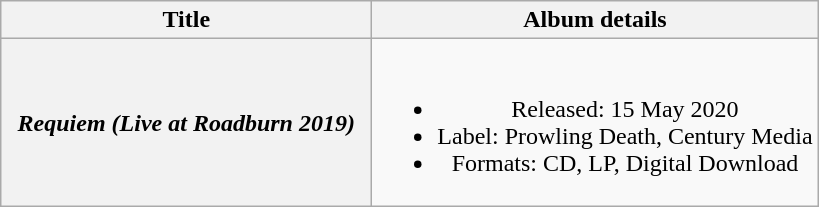<table class="wikitable plainrowheaders" style="text-align:center;">
<tr>
<th scope="col" style="width:15em;">Title</th>
<th scope="col">Album details</th>
</tr>
<tr>
<th scope="row"><em>Requiem (Live at Roadburn 2019)</em></th>
<td><br><ul><li>Released: 15 May 2020</li><li>Label: Prowling Death, Century Media</li><li>Formats: CD, LP, Digital Download</li></ul></td>
</tr>
</table>
